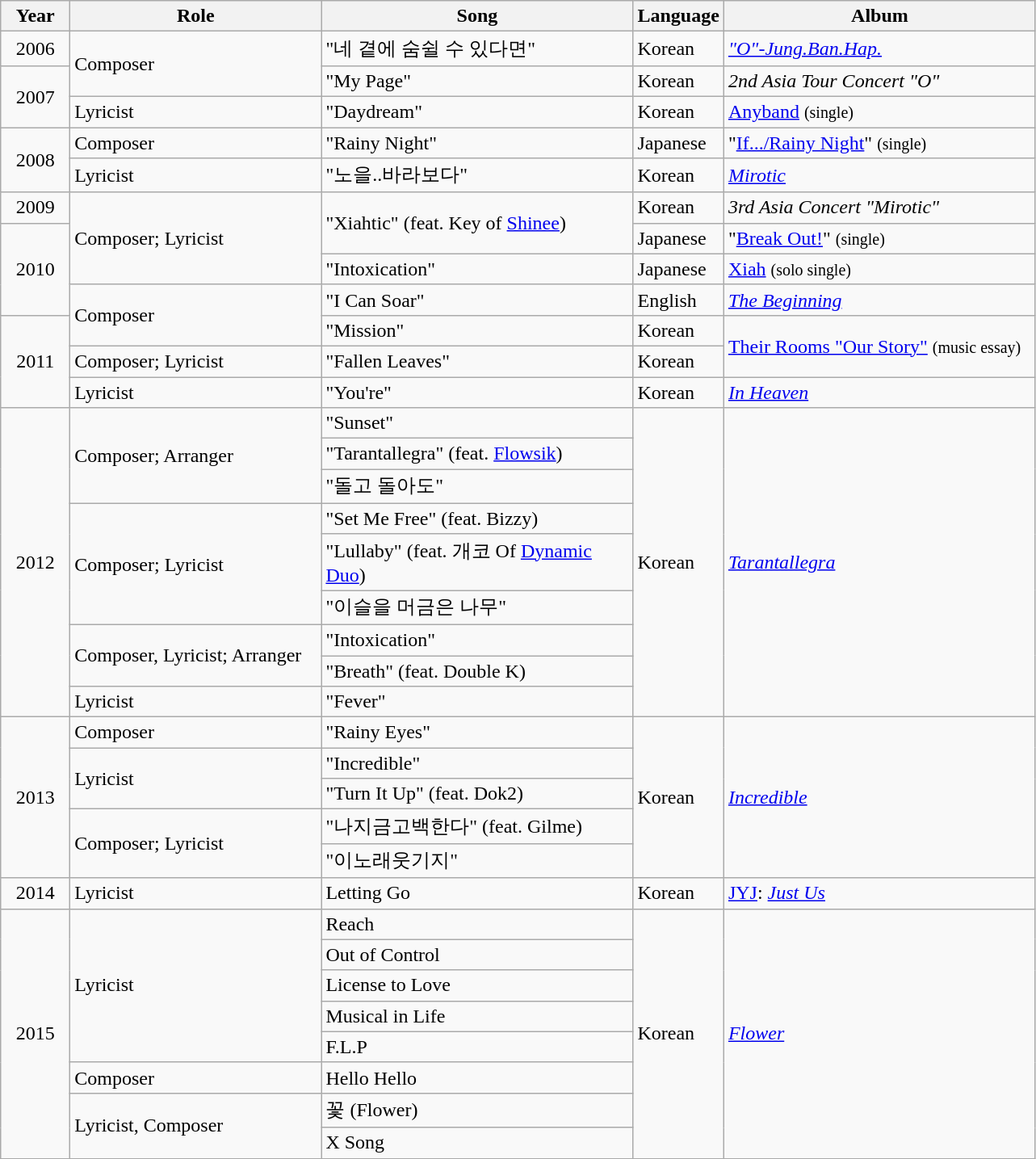<table class="wikitable">
<tr>
<th width="50">Year</th>
<th width="200">Role</th>
<th width="250">Song</th>
<th>Language</th>
<th width="250">Album</th>
</tr>
<tr>
<td align="center">2006</td>
<td rowspan=2 align="left">Composer</td>
<td>"네 곁에 숨쉴 수 있다면"</td>
<td>Korean</td>
<td><em><a href='#'>"O"-Jung.Ban.Hap.</a></em></td>
</tr>
<tr>
<td rowspan=2 align="center">2007</td>
<td>"My Page"</td>
<td>Korean</td>
<td><em>2nd Asia Tour Concert "O"</em></td>
</tr>
<tr>
<td>Lyricist</td>
<td>"Daydream"</td>
<td>Korean</td>
<td><a href='#'>Anyband</a> <small>(single)</small></td>
</tr>
<tr>
<td rowspan=2 align="center">2008</td>
<td>Composer</td>
<td>"Rainy Night"</td>
<td>Japanese</td>
<td>"<a href='#'>If.../Rainy Night</a>" <small>(single)</small></td>
</tr>
<tr>
<td>Lyricist</td>
<td>"노을..바라보다"</td>
<td>Korean</td>
<td><em><a href='#'>Mirotic</a></em></td>
</tr>
<tr>
<td rowspan=1 align="center">2009</td>
<td rowspan=3 align="left">Composer; Lyricist</td>
<td rowspan=2 align="left">"Xiahtic" (feat. Key of <a href='#'>Shinee</a>)</td>
<td>Korean</td>
<td><em>3rd Asia Concert "Mirotic"</em></td>
</tr>
<tr>
<td rowspan=3 align="center">2010</td>
<td>Japanese</td>
<td>"<a href='#'>Break Out!</a>" <small>(single)</small></td>
</tr>
<tr>
<td>"Intoxication"</td>
<td>Japanese</td>
<td><a href='#'>Xiah</a> <small>(solo single)</small></td>
</tr>
<tr>
<td rowspan=2 align="left">Composer</td>
<td>"I Can Soar"</td>
<td>English</td>
<td><em><a href='#'>The Beginning</a></em></td>
</tr>
<tr>
<td rowspan=3 align="center">2011</td>
<td>"Mission"</td>
<td>Korean</td>
<td rowspan=2 align="left"><a href='#'>Their Rooms "Our Story"</a> <small>(music essay)</small></td>
</tr>
<tr>
<td>Composer; Lyricist</td>
<td>"Fallen Leaves"</td>
<td>Korean</td>
</tr>
<tr>
<td>Lyricist</td>
<td>"You're"</td>
<td>Korean</td>
<td><em><a href='#'>In Heaven</a></em></td>
</tr>
<tr>
<td rowspan=9 align="center">2012</td>
<td rowspan=3 align="left">Composer; Arranger</td>
<td>"Sunset"</td>
<td rowspan=9>Korean</td>
<td rowspan=9><em><a href='#'>Tarantallegra</a></em></td>
</tr>
<tr>
<td>"Tarantallegra" (feat. <a href='#'>Flowsik</a>)</td>
</tr>
<tr>
<td>"돌고 돌아도"</td>
</tr>
<tr>
<td rowspan=3  align="left">Composer; Lyricist</td>
<td>"Set Me Free" (feat. Bizzy)</td>
</tr>
<tr>
<td>"Lullaby" (feat. 개코 Of <a href='#'>Dynamic Duo</a>)</td>
</tr>
<tr>
<td>"이슬을 머금은 나무"</td>
</tr>
<tr>
<td rowspan=2 align="left">Composer, Lyricist; Arranger</td>
<td>"Intoxication"</td>
</tr>
<tr>
<td>"Breath" (feat. Double K)</td>
</tr>
<tr>
<td rowspan=1 align="left">Lyricist</td>
<td>"Fever"</td>
</tr>
<tr>
<td rowspan=5 align="center">2013</td>
<td align="left">Composer</td>
<td>"Rainy Eyes"</td>
<td rowspan=5>Korean</td>
<td rowspan=5><em><a href='#'>Incredible</a></em></td>
</tr>
<tr>
<td rowspan=2 align="left">Lyricist</td>
<td>"Incredible"</td>
</tr>
<tr>
<td>"Turn It Up" (feat. Dok2)</td>
</tr>
<tr>
<td rowspan=2 align="left">Composer; Lyricist</td>
<td>"나지금고백한다" (feat. Gilme)</td>
</tr>
<tr>
<td>"이노래웃기지"</td>
</tr>
<tr>
<td align="center">2014</td>
<td align="left">Lyricist</td>
<td>Letting Go</td>
<td>Korean</td>
<td><a href='#'>JYJ</a>: <em><a href='#'>Just Us</a></em></td>
</tr>
<tr>
<td rowspan="8" align="center">2015</td>
<td rowspan="5" align="left">Lyricist</td>
<td>Reach</td>
<td rowspan="8" align="left">Korean</td>
<td rowspan="8" align="left"><em><a href='#'>Flower</a></em></td>
</tr>
<tr>
<td>Out of Control</td>
</tr>
<tr>
<td>License to Love</td>
</tr>
<tr>
<td>Musical in Life</td>
</tr>
<tr>
<td>F.L.P</td>
</tr>
<tr>
<td>Composer</td>
<td>Hello Hello</td>
</tr>
<tr>
<td rowspan="2" align="left">Lyricist, Composer</td>
<td>꽃 (Flower)</td>
</tr>
<tr>
<td>X Song</td>
</tr>
</table>
